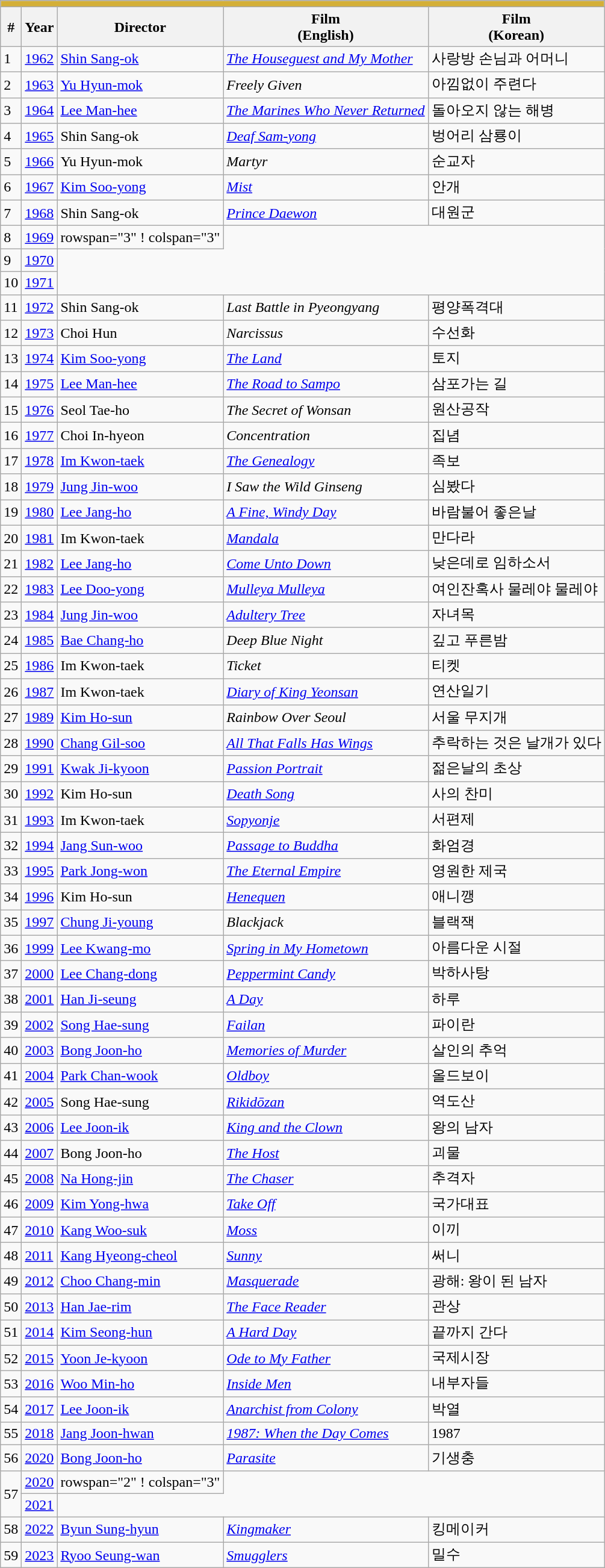<table class="wikitable collapsible collapsed">
<tr>
<th colspan="5" style="background: #D4AF37;"></th>
</tr>
<tr>
<th>#</th>
<th>Year</th>
<th>Director</th>
<th>Film<br>(English)</th>
<th>Film<br>(Korean)</th>
</tr>
<tr>
<td>1</td>
<td><a href='#'>1962</a></td>
<td><a href='#'>Shin Sang-ok</a></td>
<td><em><a href='#'>The Houseguest and My Mother</a></em></td>
<td>사랑방 손님과 어머니</td>
</tr>
<tr>
<td>2</td>
<td><a href='#'>1963</a></td>
<td><a href='#'>Yu Hyun-mok</a></td>
<td><em>Freely Given</em></td>
<td>아낌없이 주련다</td>
</tr>
<tr>
<td>3</td>
<td><a href='#'>1964</a></td>
<td><a href='#'>Lee Man-hee</a></td>
<td><em><a href='#'>The Marines Who Never Returned</a></em></td>
<td>돌아오지 않는 해병</td>
</tr>
<tr>
<td>4</td>
<td><a href='#'>1965</a></td>
<td>Shin Sang-ok</td>
<td><em><a href='#'>Deaf Sam-yong</a></em></td>
<td>벙어리 삼룡이</td>
</tr>
<tr>
<td>5</td>
<td><a href='#'>1966</a></td>
<td>Yu Hyun-mok</td>
<td><em>Martyr</em></td>
<td>순교자</td>
</tr>
<tr>
<td>6</td>
<td><a href='#'>1967</a></td>
<td><a href='#'>Kim Soo-yong</a></td>
<td><em><a href='#'>Mist</a></em></td>
<td>안개</td>
</tr>
<tr>
<td>7</td>
<td><a href='#'>1968</a></td>
<td>Shin Sang-ok</td>
<td><em><a href='#'>Prince Daewon</a></em></td>
<td>대원군</td>
</tr>
<tr>
<td>8</td>
<td><a href='#'>1969</a></td>
<td>rowspan="3" !  colspan="3" </td>
</tr>
<tr>
<td>9</td>
<td><a href='#'>1970</a></td>
</tr>
<tr>
<td>10</td>
<td><a href='#'>1971</a></td>
</tr>
<tr>
<td>11</td>
<td><a href='#'>1972</a></td>
<td>Shin Sang-ok</td>
<td><em>Last Battle in Pyeongyang</em></td>
<td>평양폭격대</td>
</tr>
<tr>
<td>12</td>
<td><a href='#'>1973</a></td>
<td>Choi Hun</td>
<td><em>Narcissus</em></td>
<td>수선화</td>
</tr>
<tr>
<td>13</td>
<td><a href='#'>1974</a></td>
<td><a href='#'>Kim Soo-yong</a></td>
<td><em><a href='#'>The Land</a></em></td>
<td>토지</td>
</tr>
<tr>
<td>14</td>
<td><a href='#'>1975</a></td>
<td><a href='#'>Lee Man-hee</a></td>
<td><em><a href='#'>The Road to Sampo</a></em></td>
<td>삼포가는 길</td>
</tr>
<tr>
<td>15</td>
<td><a href='#'>1976</a></td>
<td>Seol Tae-ho</td>
<td><em>The Secret of Wonsan</em></td>
<td>원산공작</td>
</tr>
<tr>
<td>16</td>
<td><a href='#'>1977</a></td>
<td>Choi In-hyeon</td>
<td><em>Concentration</em></td>
<td>집념</td>
</tr>
<tr>
<td>17</td>
<td><a href='#'>1978</a></td>
<td><a href='#'>Im Kwon-taek</a></td>
<td><em><a href='#'>The Genealogy</a></em></td>
<td>족보</td>
</tr>
<tr>
<td>18</td>
<td><a href='#'>1979</a></td>
<td><a href='#'>Jung Jin-woo</a></td>
<td><em>I Saw the Wild Ginseng</em></td>
<td>심봤다</td>
</tr>
<tr>
<td>19</td>
<td><a href='#'>1980</a></td>
<td><a href='#'>Lee Jang-ho</a></td>
<td><em><a href='#'>A Fine, Windy Day</a></em></td>
<td>바람불어 좋은날</td>
</tr>
<tr>
<td>20</td>
<td><a href='#'>1981</a></td>
<td>Im Kwon-taek</td>
<td><em><a href='#'>Mandala</a></em></td>
<td>만다라</td>
</tr>
<tr>
<td>21</td>
<td><a href='#'>1982</a></td>
<td><a href='#'>Lee Jang-ho</a></td>
<td><em><a href='#'>Come Unto Down</a></em></td>
<td>낮은데로 임하소서</td>
</tr>
<tr>
<td>22</td>
<td><a href='#'>1983</a></td>
<td><a href='#'>Lee Doo-yong</a></td>
<td><em><a href='#'>Mulleya Mulleya</a></em></td>
<td>여인잔혹사 물레야 물레야</td>
</tr>
<tr>
<td>23</td>
<td><a href='#'>1984</a></td>
<td><a href='#'>Jung Jin-woo</a></td>
<td><em><a href='#'>Adultery Tree</a></em></td>
<td>자녀목</td>
</tr>
<tr>
<td>24</td>
<td><a href='#'>1985</a></td>
<td><a href='#'>Bae Chang-ho</a></td>
<td><em>Deep Blue Night</em></td>
<td>깊고 푸른밤</td>
</tr>
<tr>
<td>25</td>
<td><a href='#'>1986</a></td>
<td>Im Kwon-taek</td>
<td><em>Ticket</em></td>
<td>티켓</td>
</tr>
<tr>
<td>26</td>
<td><a href='#'>1987</a></td>
<td>Im Kwon-taek</td>
<td><em><a href='#'>Diary of King Yeonsan</a></em></td>
<td>연산일기</td>
</tr>
<tr>
<td>27</td>
<td><a href='#'>1989</a></td>
<td><a href='#'>Kim Ho-sun</a></td>
<td><em>Rainbow Over Seoul</em></td>
<td>서울 무지개</td>
</tr>
<tr>
<td>28</td>
<td><a href='#'>1990</a></td>
<td><a href='#'>Chang Gil-soo</a></td>
<td><em><a href='#'>All That Falls Has Wings</a></em></td>
<td>추락하는 것은 날개가 있다</td>
</tr>
<tr>
<td>29</td>
<td><a href='#'>1991</a></td>
<td><a href='#'>Kwak Ji-kyoon</a></td>
<td><em><a href='#'>Passion Portrait</a></em></td>
<td>젊은날의 초상</td>
</tr>
<tr>
<td>30</td>
<td><a href='#'>1992</a></td>
<td>Kim Ho-sun</td>
<td><em><a href='#'>Death Song</a></em></td>
<td>사의 찬미</td>
</tr>
<tr>
<td>31</td>
<td><a href='#'>1993</a></td>
<td>Im Kwon-taek</td>
<td><em><a href='#'>Sopyonje</a></em></td>
<td>서편제</td>
</tr>
<tr>
<td>32</td>
<td><a href='#'>1994</a></td>
<td><a href='#'>Jang Sun-woo</a></td>
<td><em><a href='#'>Passage to Buddha</a></em></td>
<td>화엄경</td>
</tr>
<tr>
<td>33</td>
<td><a href='#'>1995</a></td>
<td><a href='#'>Park Jong-won</a></td>
<td><em><a href='#'>The Eternal Empire</a></em></td>
<td>영원한 제국</td>
</tr>
<tr>
<td>34</td>
<td><a href='#'>1996</a></td>
<td>Kim Ho-sun</td>
<td><em><a href='#'>Henequen</a></em></td>
<td>애니깽</td>
</tr>
<tr>
<td>35</td>
<td><a href='#'>1997</a></td>
<td><a href='#'>Chung Ji-young</a></td>
<td><em>Blackjack</em></td>
<td>블랙잭</td>
</tr>
<tr>
<td>36</td>
<td><a href='#'>1999</a></td>
<td><a href='#'>Lee Kwang-mo</a></td>
<td><em><a href='#'>Spring in My Hometown</a></em></td>
<td>아름다운 시절</td>
</tr>
<tr>
<td>37</td>
<td><a href='#'>2000</a></td>
<td><a href='#'>Lee Chang-dong</a></td>
<td><em><a href='#'>Peppermint Candy</a></em></td>
<td>박하사탕</td>
</tr>
<tr>
<td>38</td>
<td><a href='#'>2001</a></td>
<td><a href='#'>Han Ji-seung</a></td>
<td><em><a href='#'>A Day</a></em></td>
<td>하루</td>
</tr>
<tr>
<td>39</td>
<td><a href='#'>2002</a></td>
<td><a href='#'>Song Hae-sung</a></td>
<td><em><a href='#'>Failan</a></em></td>
<td>파이란</td>
</tr>
<tr>
<td>40</td>
<td><a href='#'>2003</a></td>
<td><a href='#'>Bong Joon-ho</a></td>
<td><em><a href='#'>Memories of Murder</a></em></td>
<td>살인의 추억</td>
</tr>
<tr>
<td>41</td>
<td><a href='#'>2004</a></td>
<td><a href='#'>Park Chan-wook</a></td>
<td><em><a href='#'>Oldboy</a></em></td>
<td>올드보이</td>
</tr>
<tr>
<td>42</td>
<td><a href='#'>2005</a></td>
<td>Song Hae-sung</td>
<td><em><a href='#'>Rikidōzan</a></em></td>
<td>역도산</td>
</tr>
<tr>
<td>43</td>
<td><a href='#'>2006</a></td>
<td><a href='#'>Lee Joon-ik</a></td>
<td><em><a href='#'>King and the Clown</a></em></td>
<td>왕의 남자</td>
</tr>
<tr>
<td>44</td>
<td><a href='#'>2007</a></td>
<td>Bong Joon-ho</td>
<td><em><a href='#'>The Host</a></em></td>
<td>괴물</td>
</tr>
<tr>
<td>45</td>
<td><a href='#'>2008</a></td>
<td><a href='#'>Na Hong-jin</a></td>
<td><em><a href='#'>The Chaser</a></em></td>
<td>추격자</td>
</tr>
<tr>
<td>46</td>
<td><a href='#'>2009</a></td>
<td><a href='#'>Kim Yong-hwa</a></td>
<td><em><a href='#'>Take Off</a></em></td>
<td>국가대표</td>
</tr>
<tr>
<td>47</td>
<td><a href='#'>2010</a></td>
<td><a href='#'>Kang Woo-suk</a></td>
<td><em><a href='#'>Moss</a></em></td>
<td>이끼</td>
</tr>
<tr>
<td>48</td>
<td><a href='#'>2011</a></td>
<td><a href='#'>Kang Hyeong-cheol</a></td>
<td><em><a href='#'>Sunny</a></em></td>
<td>써니</td>
</tr>
<tr>
<td>49</td>
<td><a href='#'>2012</a></td>
<td><a href='#'>Choo Chang-min</a></td>
<td><em><a href='#'>Masquerade</a></em></td>
<td>광해: 왕이 된 남자</td>
</tr>
<tr>
<td>50</td>
<td><a href='#'>2013</a></td>
<td><a href='#'>Han Jae-rim</a></td>
<td><em><a href='#'>The Face Reader</a></em></td>
<td>관상</td>
</tr>
<tr>
<td>51</td>
<td><a href='#'>2014</a></td>
<td><a href='#'>Kim Seong-hun</a></td>
<td><em><a href='#'>A Hard Day</a></em></td>
<td>끝까지 간다</td>
</tr>
<tr>
<td>52</td>
<td><a href='#'>2015</a></td>
<td><a href='#'>Yoon Je-kyoon</a></td>
<td><em><a href='#'>Ode to My Father</a></em></td>
<td>국제시장</td>
</tr>
<tr>
<td>53</td>
<td><a href='#'>2016</a></td>
<td><a href='#'>Woo Min-ho</a></td>
<td><em><a href='#'>Inside Men</a></em></td>
<td>내부자들</td>
</tr>
<tr>
<td>54</td>
<td><a href='#'>2017</a></td>
<td><a href='#'>Lee Joon-ik</a></td>
<td><em><a href='#'>Anarchist from Colony</a></em></td>
<td>박열</td>
</tr>
<tr>
<td>55</td>
<td><a href='#'>2018</a></td>
<td><a href='#'>Jang Joon-hwan</a></td>
<td><em><a href='#'>1987: When the Day Comes</a></em></td>
<td>1987</td>
</tr>
<tr>
<td>56</td>
<td><a href='#'>2020</a></td>
<td><a href='#'>Bong Joon-ho</a></td>
<td><em><a href='#'>Parasite</a></em></td>
<td>기생충</td>
</tr>
<tr>
<td rowspan="2">57</td>
<td><a href='#'>2020</a></td>
<td>rowspan="2" ! colspan="3" </td>
</tr>
<tr>
<td><a href='#'>2021</a></td>
</tr>
<tr>
<td>58</td>
<td><a href='#'>2022</a></td>
<td><a href='#'>Byun Sung-hyun</a></td>
<td><em><a href='#'>Kingmaker</a></em></td>
<td>킹메이커</td>
</tr>
<tr>
<td>59</td>
<td><a href='#'>2023</a></td>
<td><a href='#'>Ryoo Seung-wan</a></td>
<td><a href='#'><em>Smugglers</em></a></td>
<td>밀수</td>
</tr>
</table>
